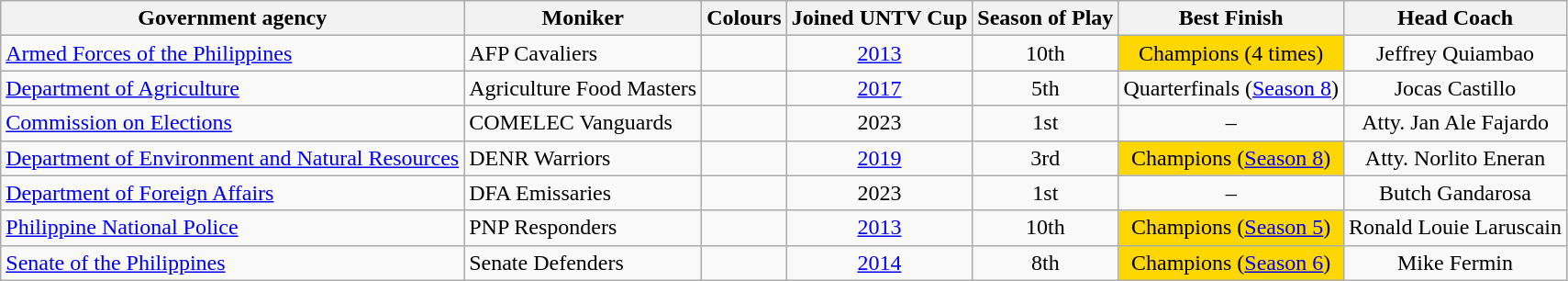<table class=wikitable>
<tr>
<th>Government agency</th>
<th>Moniker</th>
<th>Colours</th>
<th>Joined UNTV Cup</th>
<th>Season of Play</th>
<th>Best Finish</th>
<th>Head Coach</th>
</tr>
<tr>
<td><a href='#'>Armed Forces of the Philippines</a></td>
<td>AFP Cavaliers</td>
<td align=center;> </td>
<td style="text-align:center;"><a href='#'>2013</a></td>
<td style="text-align:center;">10th</td>
<td style="text-align:center;" bgcolor="gold">Champions (4 times)</td>
<td style="text-align:center;">Jeffrey Quiambao</td>
</tr>
<tr>
<td><a href='#'>Department of Agriculture</a></td>
<td>Agriculture Food Masters</td>
<td align=center;> </td>
<td style="text-align:center;"><a href='#'>2017</a></td>
<td style="text-align:center;">5th</td>
<td style="text-align:center;">Quarterfinals (<a href='#'>Season 8</a>)</td>
<td style="text-align:center;">Jocas Castillo</td>
</tr>
<tr>
<td><a href='#'>Commission on Elections</a></td>
<td>COMELEC Vanguards</td>
<td align=center;>  </td>
<td style="text-align:center;">2023</td>
<td style="text-align:center;">1st</td>
<td style="text-align:center;">–</td>
<td style="text-align:center;">Atty. Jan Ale Fajardo</td>
</tr>
<tr>
<td><a href='#'>Department of Environment and Natural Resources</a></td>
<td>DENR Warriors</td>
<td align=center;>  </td>
<td style="text-align:center;"><a href='#'>2019</a></td>
<td style="text-align:center;">3rd</td>
<td style="text-align:center;" bgcolor="gold">Champions (<a href='#'>Season 8</a>)</td>
<td style="text-align:center;">Atty. Norlito Eneran</td>
</tr>
<tr>
<td><a href='#'>Department of Foreign Affairs</a></td>
<td>DFA Emissaries</td>
<td align=center;>  </td>
<td style="text-align:center;">2023</td>
<td style="text-align:center;">1st</td>
<td style="text-align:center;">–</td>
<td style="text-align:center;">Butch Gandarosa</td>
</tr>
<tr>
<td><a href='#'>Philippine National Police</a></td>
<td>PNP Responders</td>
<td align=center;>  </td>
<td style="text-align:center;"><a href='#'>2013</a></td>
<td style="text-align:center;">10th</td>
<td style="text-align:center;" bgcolor="gold">Champions (<a href='#'>Season 5</a>)</td>
<td style="text-align:center;">Ronald Louie Laruscain</td>
</tr>
<tr>
<td><a href='#'>Senate of the Philippines</a></td>
<td>Senate Defenders</td>
<td align=center;>  </td>
<td style="text-align:center;"><a href='#'>2014</a></td>
<td style="text-align:center;">8th</td>
<td style="text-align:center;" bgcolor="gold">Champions (<a href='#'>Season 6</a>)</td>
<td style="text-align:center;">Mike Fermin</td>
</tr>
</table>
